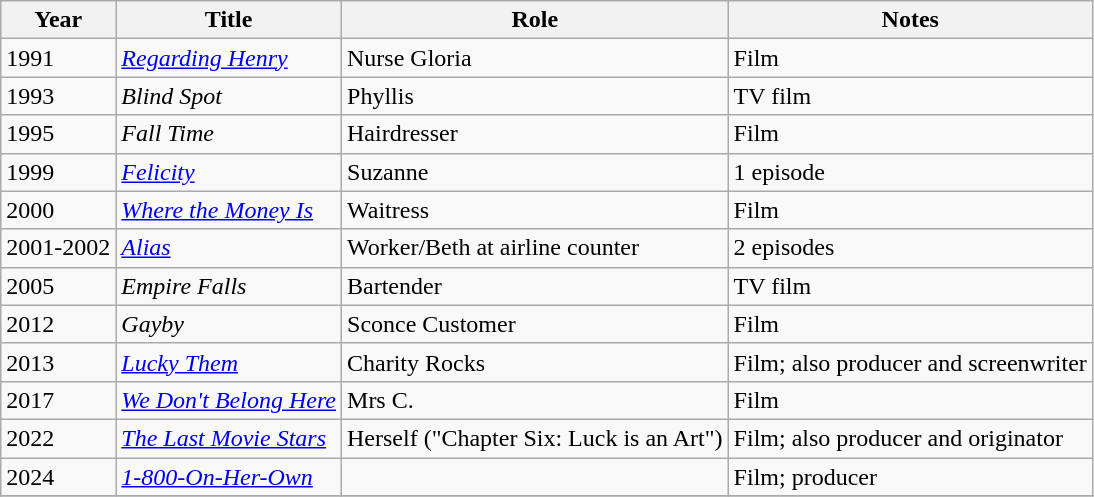<table class="wikitable sortable">
<tr>
<th>Year</th>
<th>Title</th>
<th>Role</th>
<th class="unsortable">Notes</th>
</tr>
<tr>
<td>1991</td>
<td><em><a href='#'>Regarding Henry</a></em></td>
<td>Nurse Gloria</td>
<td>Film</td>
</tr>
<tr>
<td>1993</td>
<td><em>Blind Spot</em></td>
<td>Phyllis</td>
<td>TV film</td>
</tr>
<tr>
<td>1995</td>
<td><em>Fall Time</em></td>
<td>Hairdresser</td>
<td>Film</td>
</tr>
<tr>
<td>1999</td>
<td><em><a href='#'>Felicity</a></em></td>
<td>Suzanne</td>
<td>1 episode</td>
</tr>
<tr>
<td>2000</td>
<td><em><a href='#'>Where the Money Is</a></em></td>
<td>Waitress</td>
<td>Film</td>
</tr>
<tr>
<td>2001-2002</td>
<td><em><a href='#'>Alias</a></em></td>
<td>Worker/Beth at airline counter</td>
<td>2 episodes</td>
</tr>
<tr>
<td>2005</td>
<td><em>Empire Falls</em></td>
<td>Bartender</td>
<td>TV film</td>
</tr>
<tr>
<td>2012</td>
<td><em>Gayby</em></td>
<td>Sconce Customer</td>
<td>Film</td>
</tr>
<tr>
<td>2013</td>
<td><em><a href='#'>Lucky Them</a></em></td>
<td>Charity Rocks</td>
<td>Film; also producer and screenwriter</td>
</tr>
<tr>
<td>2017</td>
<td><em><a href='#'>We Don't Belong Here</a></em></td>
<td>Mrs C.</td>
<td>Film</td>
</tr>
<tr>
<td>2022</td>
<td><em><a href='#'>The Last Movie Stars</a></em></td>
<td>Herself ("Chapter Six: Luck is an Art")</td>
<td>Film; also producer and originator</td>
</tr>
<tr>
<td>2024</td>
<td><em><a href='#'>1-800-On-Her-Own</a></em></td>
<td></td>
<td>Film; producer</td>
</tr>
<tr>
</tr>
</table>
